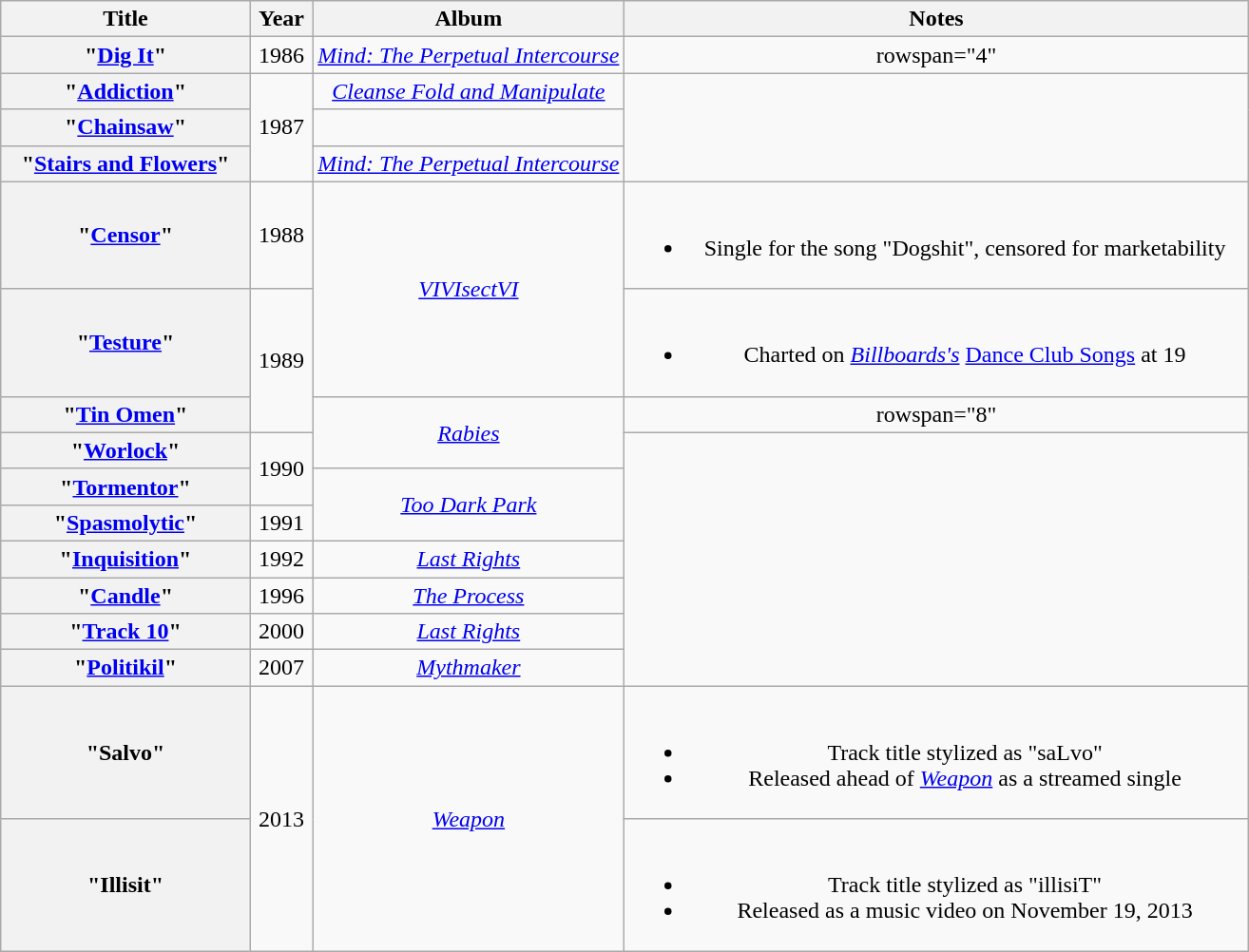<table class="wikitable plainrowheaders" style="text-align:center;">
<tr>
<th scope="col" style="width:20%">Title</th>
<th scope="col" style="width:5%">Year</th>
<th scope="col" style="width:25%">Album</th>
<th scope="col" style="width:50%">Notes</th>
</tr>
<tr>
<th scope="row">"<a href='#'>Dig It</a>"</th>
<td>1986</td>
<td align=center><em><a href='#'>Mind: The Perpetual Intercourse</a></em></td>
<td>rowspan="4" </td>
</tr>
<tr>
<th scope="row">"<a href='#'>Addiction</a>"</th>
<td rowspan="3">1987</td>
<td align=center><em><a href='#'>Cleanse Fold and Manipulate</a></em></td>
</tr>
<tr>
<th scope="row">"<a href='#'>Chainsaw</a>"</th>
<td></td>
</tr>
<tr>
<th scope="row">"<a href='#'>Stairs and Flowers</a>"</th>
<td align=center><em><a href='#'>Mind: The Perpetual Intercourse</a></em></td>
</tr>
<tr>
<th scope="row">"<a href='#'>Censor</a>"</th>
<td>1988</td>
<td align=center rowspan="2"><em><a href='#'>VIVIsectVI</a></em></td>
<td><br><ul><li>Single for the song "Dogshit", censored for marketability</li></ul></td>
</tr>
<tr>
<th scope="row">"<a href='#'>Testure</a>"</th>
<td rowspan="2">1989</td>
<td><br><ul><li>Charted on <em><a href='#'>Billboards's</a></em> <a href='#'>Dance Club Songs</a> at 19</li></ul></td>
</tr>
<tr>
<th scope="row">"<a href='#'>Tin Omen</a>"</th>
<td align=center rowspan="2"><em><a href='#'>Rabies</a></em></td>
<td>rowspan="8" </td>
</tr>
<tr>
<th scope="row">"<a href='#'>Worlock</a>"</th>
<td rowspan="2">1990</td>
</tr>
<tr>
<th scope="row">"<a href='#'>Tormentor</a>"</th>
<td align=center rowspan="2"><em><a href='#'>Too Dark Park</a></em></td>
</tr>
<tr>
<th scope="row">"<a href='#'>Spasmolytic</a>"</th>
<td>1991</td>
</tr>
<tr>
<th scope="row">"<a href='#'>Inquisition</a>"</th>
<td>1992</td>
<td align=center><em><a href='#'>Last Rights</a></em></td>
</tr>
<tr>
<th scope="row">"<a href='#'>Candle</a>"</th>
<td>1996</td>
<td align=center><em><a href='#'>The Process</a></em></td>
</tr>
<tr>
<th scope="row">"<a href='#'>Track 10</a>"</th>
<td>2000</td>
<td align=center><em><a href='#'>Last Rights</a></em></td>
</tr>
<tr>
<th scope="row">"<a href='#'>Politikil</a>"</th>
<td>2007</td>
<td align=center><em><a href='#'>Mythmaker</a></em></td>
</tr>
<tr>
<th scope="row">"Salvo"</th>
<td rowspan="2">2013</td>
<td align=center rowspan="2"><em><a href='#'>Weapon</a></em></td>
<td><br><ul><li>Track title stylized as "saLvo"</li><li>Released ahead of <em><a href='#'>Weapon</a></em> as a streamed single</li></ul></td>
</tr>
<tr>
<th scope="row">"Illisit"</th>
<td><br><ul><li>Track title stylized as "illisiT"</li><li>Released as a music video on November 19, 2013</li></ul></td>
</tr>
</table>
